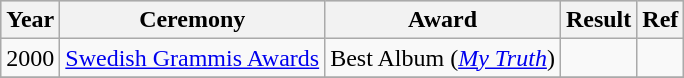<table class="wikitable">
<tr style="background:#ccc; text-align:center;">
<th scope="col">Year</th>
<th scope="col">Ceremony</th>
<th scope="col">Award</th>
<th scope="col">Result</th>
<th>Ref</th>
</tr>
<tr>
<td>2000</td>
<td><a href='#'>Swedish Grammis Awards</a></td>
<td>Best Album (<em><a href='#'>My Truth</a></em>)</td>
<td></td>
<td style="text-align:center;"></td>
</tr>
<tr>
</tr>
</table>
